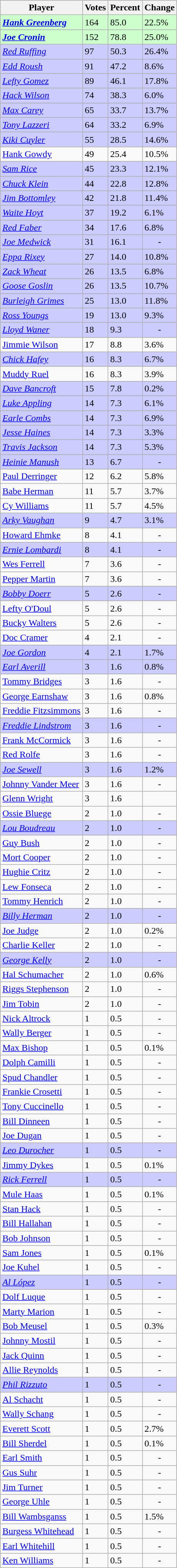<table class="wikitable">
<tr>
<th>Player</th>
<th>Votes</th>
<th>Percent</th>
<th>Change</th>
</tr>
<tr bgcolor="#ccffcc">
<td><strong><em><a href='#'>Hank Greenberg</a></em></strong></td>
<td>164</td>
<td>85.0</td>
<td align="left"> 22.5%</td>
</tr>
<tr bgcolor="#ccffcc">
<td><strong><em><a href='#'>Joe Cronin</a></em></strong></td>
<td>152</td>
<td>78.8</td>
<td align="left"> 25.0%</td>
</tr>
<tr bgcolor="#ccccff">
<td><em><a href='#'>Red Ruffing</a></em></td>
<td>97</td>
<td>50.3</td>
<td align="left"> 26.4%</td>
</tr>
<tr bgcolor="#ccccff">
<td><em><a href='#'>Edd Roush</a></em></td>
<td>91</td>
<td>47.2</td>
<td align="left"> 8.6%</td>
</tr>
<tr bgcolor="#ccccff">
<td><em><a href='#'>Lefty Gomez</a></em></td>
<td>89</td>
<td>46.1</td>
<td align="left"> 17.8%</td>
</tr>
<tr bgcolor="#ccccff">
<td><em><a href='#'>Hack Wilson</a></em></td>
<td>74</td>
<td>38.3</td>
<td align="left"> 6.0%</td>
</tr>
<tr bgcolor="#ccccff">
<td><em><a href='#'>Max Carey</a></em></td>
<td>65</td>
<td>33.7</td>
<td align="left"> 13.7%</td>
</tr>
<tr bgcolor="#ccccff">
<td><em><a href='#'>Tony Lazzeri</a></em></td>
<td>64</td>
<td>33.2</td>
<td align="left"> 6.9%</td>
</tr>
<tr bgcolor="#ccccff">
<td><em><a href='#'>Kiki Cuyler</a></em></td>
<td>55</td>
<td>28.5</td>
<td align="left"> 14.6%</td>
</tr>
<tr>
<td><a href='#'>Hank Gowdy</a></td>
<td>49</td>
<td>25.4</td>
<td align="left"> 10.5%</td>
</tr>
<tr bgcolor="#ccccff">
<td><em><a href='#'>Sam Rice</a></em></td>
<td>45</td>
<td>23.3</td>
<td align="left"> 12.1%</td>
</tr>
<tr bgcolor="#ccccff">
<td><em><a href='#'>Chuck Klein</a></em></td>
<td>44</td>
<td>22.8</td>
<td align="left"> 12.8%</td>
</tr>
<tr bgcolor="#ccccff">
<td><em><a href='#'>Jim Bottomley</a></em></td>
<td>42</td>
<td>21.8</td>
<td align="left"> 11.4%</td>
</tr>
<tr bgcolor="#ccccff">
<td><em><a href='#'>Waite Hoyt</a></em></td>
<td>37</td>
<td>19.2</td>
<td align="left"> 6.1%</td>
</tr>
<tr bgcolor="#ccccff">
<td><em><a href='#'>Red Faber</a></em></td>
<td>34</td>
<td>17.6</td>
<td align="left"> 6.8%</td>
</tr>
<tr bgcolor="#ccccff">
<td><em><a href='#'>Joe Medwick</a></em></td>
<td>31</td>
<td>16.1</td>
<td align=center>-</td>
</tr>
<tr bgcolor="#ccccff">
<td><em><a href='#'>Eppa Rixey</a></em></td>
<td>27</td>
<td>14.0</td>
<td align="left"> 10.8%</td>
</tr>
<tr bgcolor="#ccccff">
<td><em><a href='#'>Zack Wheat</a></em></td>
<td>26</td>
<td>13.5</td>
<td align="left"> 6.8%</td>
</tr>
<tr bgcolor="#ccccff">
<td><em><a href='#'>Goose Goslin</a></em></td>
<td>26</td>
<td>13.5</td>
<td align="left"> 10.7%</td>
</tr>
<tr bgcolor="#ccccff">
<td><em><a href='#'>Burleigh Grimes</a></em></td>
<td>25</td>
<td>13.0</td>
<td align="left"> 11.8%</td>
</tr>
<tr bgcolor="#ccccff">
<td><em><a href='#'>Ross Youngs</a></em></td>
<td>19</td>
<td>13.0</td>
<td align="left"> 9.3%</td>
</tr>
<tr bgcolor="#ccccff">
<td><em><a href='#'>Lloyd Waner</a></em></td>
<td>18</td>
<td>9.3</td>
<td align=center>-</td>
</tr>
<tr>
<td><a href='#'>Jimmie Wilson</a></td>
<td>17</td>
<td>8.8</td>
<td align="left"> 3.6%</td>
</tr>
<tr bgcolor="#ccccff">
<td><em><a href='#'>Chick Hafey</a></em></td>
<td>16</td>
<td>8.3</td>
<td align="left"> 6.7%</td>
</tr>
<tr>
<td><a href='#'>Muddy Ruel</a></td>
<td>16</td>
<td>8.3</td>
<td align="left"> 3.9%</td>
</tr>
<tr bgcolor="#ccccff">
<td><em><a href='#'>Dave Bancroft</a></em></td>
<td>15</td>
<td>7.8</td>
<td align="left"> 0.2%</td>
</tr>
<tr bgcolor="#ccccff">
<td><em><a href='#'>Luke Appling</a></em></td>
<td>14</td>
<td>7.3</td>
<td align="left"> 6.1%</td>
</tr>
<tr bgcolor="#ccccff">
<td><em><a href='#'>Earle Combs</a></em></td>
<td>14</td>
<td>7.3</td>
<td align="left"> 6.9%</td>
</tr>
<tr bgcolor="#ccccff">
<td><em><a href='#'>Jesse Haines</a></em></td>
<td>14</td>
<td>7.3</td>
<td align="left"> 3.3%</td>
</tr>
<tr bgcolor="#ccccff">
<td><em><a href='#'>Travis Jackson</a></em></td>
<td>14</td>
<td>7.3</td>
<td align="left"> 5.3%</td>
</tr>
<tr bgcolor="#ccccff">
<td><em><a href='#'>Heinie Manush</a></em></td>
<td>13</td>
<td>6.7</td>
<td align=center>-</td>
</tr>
<tr>
<td><a href='#'>Paul Derringer</a></td>
<td>12</td>
<td>6.2</td>
<td align="left"> 5.8%</td>
</tr>
<tr>
<td><a href='#'>Babe Herman</a></td>
<td>11</td>
<td>5.7</td>
<td align="left"> 3.7%</td>
</tr>
<tr>
<td><a href='#'>Cy Williams</a></td>
<td>11</td>
<td>5.7</td>
<td align="left"> 4.5%</td>
</tr>
<tr bgcolor="#ccccff">
<td><em><a href='#'>Arky Vaughan</a></em></td>
<td>9</td>
<td>4.7</td>
<td align="left"> 3.1%</td>
</tr>
<tr>
<td><a href='#'>Howard Ehmke</a></td>
<td>8</td>
<td>4.1</td>
<td align=center>-</td>
</tr>
<tr bgcolor="#ccccff">
<td><em><a href='#'>Ernie Lombardi</a></em></td>
<td>8</td>
<td>4.1</td>
<td align=center>-</td>
</tr>
<tr>
<td><a href='#'>Wes Ferrell</a></td>
<td>7</td>
<td>3.6</td>
<td align=center>-</td>
</tr>
<tr>
<td><a href='#'>Pepper Martin</a></td>
<td>7</td>
<td>3.6</td>
<td align=center>-</td>
</tr>
<tr bgcolor="#ccccff">
<td><em><a href='#'>Bobby Doerr</a></em></td>
<td>5</td>
<td>2.6</td>
<td align=center>-</td>
</tr>
<tr>
<td><a href='#'>Lefty O'Doul</a></td>
<td>5</td>
<td>2.6</td>
<td align=center>-</td>
</tr>
<tr>
<td><a href='#'>Bucky Walters</a></td>
<td>5</td>
<td>2.6</td>
<td align=center>-</td>
</tr>
<tr>
<td><a href='#'>Doc Cramer</a></td>
<td>4</td>
<td>2.1</td>
<td align=center>-</td>
</tr>
<tr bgcolor="#ccccff">
<td><em><a href='#'>Joe Gordon</a></em></td>
<td>4</td>
<td>2.1</td>
<td align="left"> 1.7%</td>
</tr>
<tr bgcolor="#ccccff">
<td><em><a href='#'>Earl Averill</a></em></td>
<td>3</td>
<td>1.6</td>
<td align="left"> 0.8%</td>
</tr>
<tr>
<td><a href='#'>Tommy Bridges</a></td>
<td>3</td>
<td>1.6</td>
<td align=center>-</td>
</tr>
<tr>
<td><a href='#'>George Earnshaw</a></td>
<td>3</td>
<td>1.6</td>
<td align="left"> 0.8%</td>
</tr>
<tr>
<td><a href='#'>Freddie Fitzsimmons</a></td>
<td>3</td>
<td>1.6</td>
<td align=center>-</td>
</tr>
<tr bgcolor="#ccccff">
<td><em><a href='#'>Freddie Lindstrom</a></em></td>
<td>3</td>
<td>1.6</td>
<td align=center>-</td>
</tr>
<tr>
<td><a href='#'>Frank McCormick</a></td>
<td>3</td>
<td>1.6</td>
<td align=center>-</td>
</tr>
<tr>
<td><a href='#'>Red Rolfe</a></td>
<td>3</td>
<td>1.6</td>
<td align=center>-</td>
</tr>
<tr bgcolor="#ccccff">
<td><em><a href='#'>Joe Sewell</a></em></td>
<td>3</td>
<td>1.6</td>
<td align="left"> 1.2%</td>
</tr>
<tr>
<td><a href='#'>Johnny Vander Meer</a></td>
<td>3</td>
<td>1.6</td>
<td align=center>-</td>
</tr>
<tr>
<td><a href='#'>Glenn Wright</a></td>
<td>3</td>
<td>1.6</td>
<td align=center></td>
</tr>
<tr>
<td><a href='#'>Ossie Bluege</a></td>
<td>2</td>
<td>1.0</td>
<td align=center>-</td>
</tr>
<tr bgcolor="#ccccff">
<td><em><a href='#'>Lou Boudreau</a></em></td>
<td>2</td>
<td>1.0</td>
<td align=center>-</td>
</tr>
<tr>
<td><a href='#'>Guy Bush</a></td>
<td>2</td>
<td>1.0</td>
<td align=center>-</td>
</tr>
<tr>
<td><a href='#'>Mort Cooper</a></td>
<td>2</td>
<td>1.0</td>
<td align=center>-</td>
</tr>
<tr>
<td><a href='#'>Hughie Critz</a></td>
<td>2</td>
<td>1.0</td>
<td align=center>-</td>
</tr>
<tr>
<td><a href='#'>Lew Fonseca</a></td>
<td>2</td>
<td>1.0</td>
<td align=center>-</td>
</tr>
<tr>
<td><a href='#'>Tommy Henrich</a></td>
<td>2</td>
<td>1.0</td>
<td align=center>-</td>
</tr>
<tr bgcolor="#ccccff">
<td><em><a href='#'>Billy Herman</a></em></td>
<td>2</td>
<td>1.0</td>
<td align=center>-</td>
</tr>
<tr>
<td><a href='#'>Joe Judge</a></td>
<td>2</td>
<td>1.0</td>
<td align="left"> 0.2%</td>
</tr>
<tr>
<td><a href='#'>Charlie Keller</a></td>
<td>2</td>
<td>1.0</td>
<td align=center>-</td>
</tr>
<tr bgcolor="#ccccff">
<td><em><a href='#'>George Kelly</a></em></td>
<td>2</td>
<td>1.0</td>
<td align=center>-</td>
</tr>
<tr>
<td><a href='#'>Hal Schumacher</a></td>
<td>2</td>
<td>1.0</td>
<td align="left"> 0.6%</td>
</tr>
<tr>
<td><a href='#'>Riggs Stephenson</a></td>
<td>2</td>
<td>1.0</td>
<td align=center>-</td>
</tr>
<tr>
<td><a href='#'>Jim Tobin</a></td>
<td>2</td>
<td>1.0</td>
<td align=center>-</td>
</tr>
<tr>
<td><a href='#'>Nick Altrock</a></td>
<td>1</td>
<td>0.5</td>
<td align=center>-</td>
</tr>
<tr>
<td><a href='#'>Wally Berger</a></td>
<td>1</td>
<td>0.5</td>
<td align=center>-</td>
</tr>
<tr>
<td><a href='#'>Max Bishop</a></td>
<td>1</td>
<td>0.5</td>
<td align="left"> 0.1%</td>
</tr>
<tr>
<td><a href='#'>Dolph Camilli</a></td>
<td>1</td>
<td>0.5</td>
<td align=center>-</td>
</tr>
<tr>
<td><a href='#'>Spud Chandler</a></td>
<td>1</td>
<td>0.5</td>
<td align=center>-</td>
</tr>
<tr>
<td><a href='#'>Frankie Crosetti</a></td>
<td>1</td>
<td>0.5</td>
<td align=center>-</td>
</tr>
<tr>
<td><a href='#'>Tony Cuccinello</a></td>
<td>1</td>
<td>0.5</td>
<td align=center>-</td>
</tr>
<tr>
<td><a href='#'>Bill Dinneen</a></td>
<td>1</td>
<td>0.5</td>
<td align=center>-</td>
</tr>
<tr>
<td><a href='#'>Joe Dugan</a></td>
<td>1</td>
<td>0.5</td>
<td align=center>-</td>
</tr>
<tr bgcolor="#ccccff">
<td><em><a href='#'>Leo Durocher</a></em></td>
<td>1</td>
<td>0.5</td>
<td align=center>-</td>
</tr>
<tr>
<td><a href='#'>Jimmy Dykes</a></td>
<td>1</td>
<td>0.5</td>
<td align="left"> 0.1%</td>
</tr>
<tr bgcolor="#ccccff">
<td><em><a href='#'>Rick Ferrell</a></em></td>
<td>1</td>
<td>0.5</td>
<td align=center>-</td>
</tr>
<tr>
<td><a href='#'>Mule Haas</a></td>
<td>1</td>
<td>0.5</td>
<td align="left"> 0.1%</td>
</tr>
<tr>
<td><a href='#'>Stan Hack</a></td>
<td>1</td>
<td>0.5</td>
<td align=center>-</td>
</tr>
<tr>
<td><a href='#'>Bill Hallahan</a></td>
<td>1</td>
<td>0.5</td>
<td align=center>-</td>
</tr>
<tr>
<td><a href='#'>Bob Johnson</a></td>
<td>1</td>
<td>0.5</td>
<td align=center>-</td>
</tr>
<tr>
<td><a href='#'>Sam Jones</a></td>
<td>1</td>
<td>0.5</td>
<td align="left"> 0.1%</td>
</tr>
<tr>
<td><a href='#'>Joe Kuhel</a></td>
<td>1</td>
<td>0.5</td>
<td align=center>-</td>
</tr>
<tr bgcolor="#ccccff">
<td><em><a href='#'>Al López</a></em></td>
<td>1</td>
<td>0.5</td>
<td align=center>-</td>
</tr>
<tr>
<td><a href='#'>Dolf Luque</a></td>
<td>1</td>
<td>0.5</td>
<td align=center>-</td>
</tr>
<tr>
<td><a href='#'>Marty Marion</a></td>
<td>1</td>
<td>0.5</td>
<td align=center>-</td>
</tr>
<tr>
<td><a href='#'>Bob Meusel</a></td>
<td>1</td>
<td>0.5</td>
<td align="left"> 0.3%</td>
</tr>
<tr>
<td><a href='#'>Johnny Mostil</a></td>
<td>1</td>
<td>0.5</td>
<td align=center>-</td>
</tr>
<tr>
<td><a href='#'>Jack Quinn</a></td>
<td>1</td>
<td>0.5</td>
<td align=center>-</td>
</tr>
<tr>
<td><a href='#'>Allie Reynolds</a></td>
<td>1</td>
<td>0.5</td>
<td align=center>-</td>
</tr>
<tr bgcolor="#ccccff">
<td><em><a href='#'>Phil Rizzuto</a></em></td>
<td>1</td>
<td>0.5</td>
<td align=center>-</td>
</tr>
<tr>
<td><a href='#'>Al Schacht</a></td>
<td>1</td>
<td>0.5</td>
<td align=center>-</td>
</tr>
<tr>
<td><a href='#'>Wally Schang</a></td>
<td>1</td>
<td>0.5</td>
<td align=center>-</td>
</tr>
<tr>
<td><a href='#'>Everett Scott</a></td>
<td>1</td>
<td>0.5</td>
<td align="left"> 2.7%</td>
</tr>
<tr>
<td><a href='#'>Bill Sherdel</a></td>
<td>1</td>
<td>0.5</td>
<td align="left"> 0.1%</td>
</tr>
<tr>
<td><a href='#'>Earl Smith</a></td>
<td>1</td>
<td>0.5</td>
<td align=center>-</td>
</tr>
<tr>
<td><a href='#'>Gus Suhr</a></td>
<td>1</td>
<td>0.5</td>
<td align=center>-</td>
</tr>
<tr>
<td><a href='#'>Jim Turner</a></td>
<td>1</td>
<td>0.5</td>
<td align=center>-</td>
</tr>
<tr>
<td><a href='#'>George Uhle</a></td>
<td>1</td>
<td>0.5</td>
<td align=center>-</td>
</tr>
<tr>
<td><a href='#'>Bill Wambsganss</a></td>
<td>1</td>
<td>0.5</td>
<td align="left"> 1.5%</td>
</tr>
<tr>
<td><a href='#'>Burgess Whitehead</a></td>
<td>1</td>
<td>0.5</td>
<td align=center>-</td>
</tr>
<tr>
<td><a href='#'>Earl Whitehill</a></td>
<td>1</td>
<td>0.5</td>
<td align=center>-</td>
</tr>
<tr>
<td><a href='#'>Ken Williams</a></td>
<td>1</td>
<td>0.5</td>
<td align=center>-</td>
</tr>
</table>
